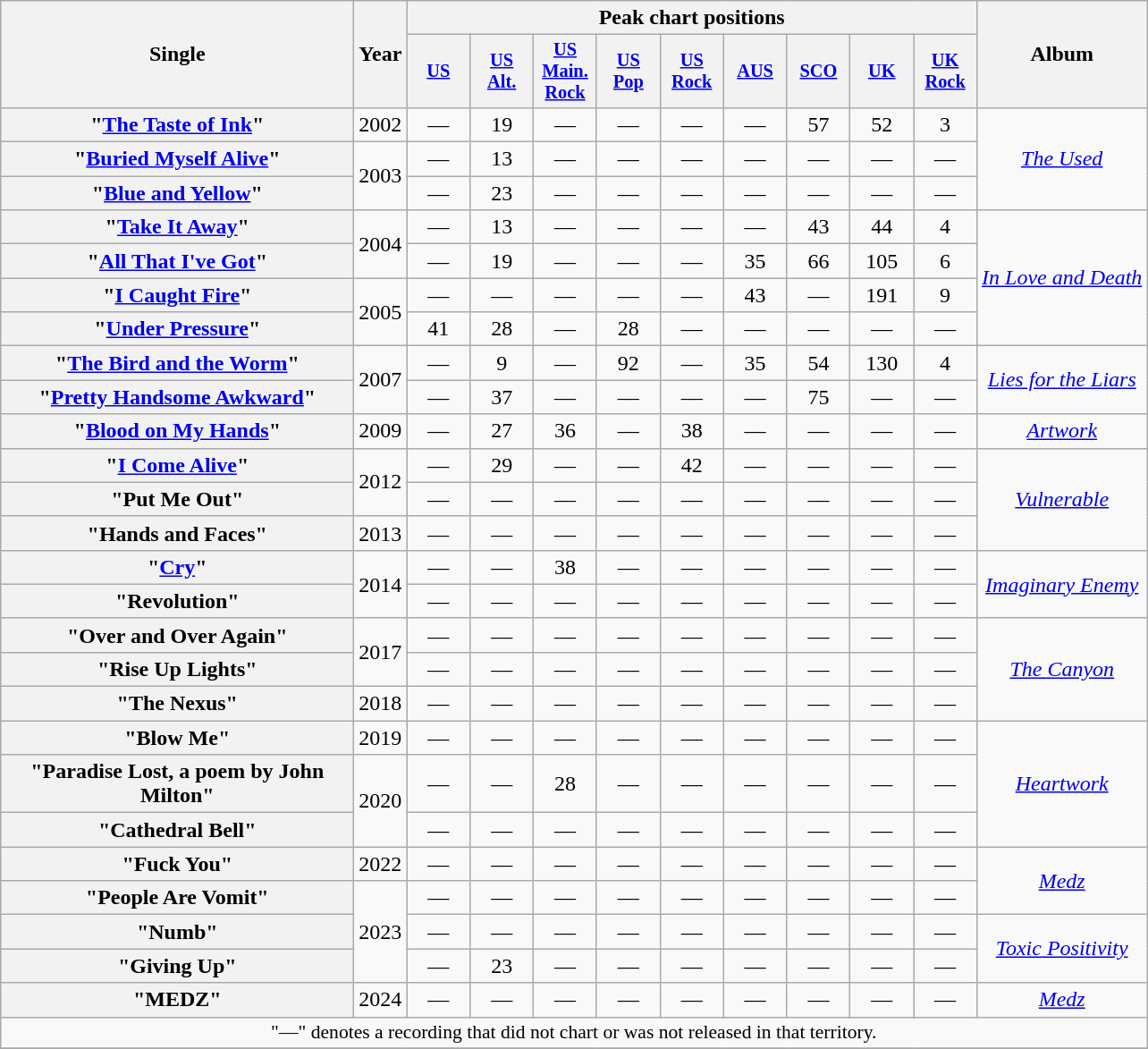<table class="wikitable plainrowheaders" style="text-align:center">
<tr>
<th scope="col" rowspan="2" style="width:16em">Single</th>
<th scope="col" rowspan="2">Year</th>
<th scope="col" colspan="9">Peak chart positions</th>
<th scope="col" rowspan="2">Album</th>
</tr>
<tr>
<th scope="col" style="width:3em;font-size:85%"><a href='#'>US</a><br></th>
<th scope="col" style="width:3em;font-size:85%"><a href='#'>US<br>Alt.</a><br></th>
<th scope="col" style="width:3em;font-size:85%"><a href='#'>US<br>Main.<br>Rock</a><br></th>
<th scope="col" style="width:3em;font-size:85%"><a href='#'>US<br>Pop</a><br></th>
<th scope="col" style="width:3em;font-size:85%"><a href='#'>US<br>Rock</a><br></th>
<th scope="col" style="width:3em;font-size:85%"><a href='#'>AUS</a><br></th>
<th scope="col" style="width:3em;font-size:85%;"><a href='#'>SCO</a> <br></th>
<th scope="col" style="width:3em;font-size:85%"><a href='#'>UK</a><br></th>
<th scope="col" style="width:3em;font-size:85%;"><a href='#'>UK<br>Rock</a><br></th>
</tr>
<tr>
<th scope="row">"<a href='#'>The Taste of Ink</a>"</th>
<td rowspan="1">2002</td>
<td>—</td>
<td>19</td>
<td>—</td>
<td>—</td>
<td>—</td>
<td>—</td>
<td>57</td>
<td>52</td>
<td>3</td>
<td rowspan="3"><em><a href='#'>The Used</a></em></td>
</tr>
<tr>
<th scope="row">"<a href='#'>Buried Myself Alive</a>"</th>
<td rowspan="2">2003</td>
<td>—</td>
<td>13</td>
<td>—</td>
<td>—</td>
<td>—</td>
<td>—</td>
<td>—</td>
<td>—</td>
<td>—</td>
</tr>
<tr>
<th scope="row">"<a href='#'>Blue and Yellow</a>"</th>
<td>—</td>
<td>23</td>
<td>—</td>
<td>—</td>
<td>—</td>
<td>—</td>
<td>—</td>
<td>—</td>
<td>—</td>
</tr>
<tr>
<th scope="row">"<a href='#'>Take It Away</a>"</th>
<td rowspan="2">2004</td>
<td>—</td>
<td>13</td>
<td>—</td>
<td>—</td>
<td>—</td>
<td>—</td>
<td>43</td>
<td>44</td>
<td>4</td>
<td rowspan="4"><em><a href='#'>In Love and Death</a></em></td>
</tr>
<tr>
<th scope="row">"<a href='#'>All That I've Got</a>"</th>
<td>—</td>
<td>19</td>
<td>—</td>
<td>—</td>
<td>—</td>
<td>35</td>
<td>66</td>
<td>105</td>
<td>6</td>
</tr>
<tr>
<th scope="row">"<a href='#'>I Caught Fire</a>"</th>
<td rowspan="2">2005</td>
<td>—</td>
<td>—</td>
<td>—</td>
<td>—</td>
<td>—</td>
<td>43</td>
<td>—</td>
<td>191</td>
<td>9</td>
</tr>
<tr>
<th scope="row">"<a href='#'>Under Pressure</a>"<br></th>
<td>41</td>
<td>28</td>
<td>—</td>
<td>28</td>
<td>—</td>
<td>—</td>
<td>—</td>
<td>—</td>
<td>—</td>
</tr>
<tr>
<th scope="row">"<a href='#'>The Bird and the Worm</a>"</th>
<td rowspan="2">2007</td>
<td>—</td>
<td>9</td>
<td>—</td>
<td>92</td>
<td>—</td>
<td>35</td>
<td>54</td>
<td>130</td>
<td>4</td>
<td rowspan="2"><em><a href='#'>Lies for the Liars</a></em></td>
</tr>
<tr>
<th scope="row">"<a href='#'>Pretty Handsome Awkward</a>"</th>
<td>—</td>
<td>37</td>
<td>—</td>
<td>—</td>
<td>—</td>
<td>—</td>
<td>75</td>
<td>—</td>
<td>—</td>
</tr>
<tr>
<th scope="row">"<a href='#'>Blood on My Hands</a>"</th>
<td rowspan="1">2009</td>
<td>—</td>
<td>27</td>
<td>36</td>
<td>—</td>
<td>38</td>
<td>—</td>
<td>—</td>
<td>—</td>
<td>—</td>
<td rowspan="1"><em><a href='#'>Artwork</a></em></td>
</tr>
<tr>
<th scope="row">"<a href='#'>I Come Alive</a>"</th>
<td rowspan="2">2012</td>
<td>—</td>
<td>29</td>
<td>—</td>
<td>—</td>
<td>42</td>
<td>—</td>
<td>—</td>
<td>—</td>
<td>—</td>
<td rowspan="3"><em><a href='#'>Vulnerable</a></em></td>
</tr>
<tr>
<th scope="row">"Put Me Out"</th>
<td>—</td>
<td>—</td>
<td>—</td>
<td>—</td>
<td>—</td>
<td>—</td>
<td>—</td>
<td>—</td>
<td>—</td>
</tr>
<tr>
<th scope="row">"Hands and Faces"</th>
<td rowspan="1">2013</td>
<td>—</td>
<td>—</td>
<td>—</td>
<td>—</td>
<td>—</td>
<td>—</td>
<td>—</td>
<td>—</td>
<td>—</td>
</tr>
<tr>
<th scope="row">"<a href='#'>Cry</a>"</th>
<td rowspan="2">2014</td>
<td>—</td>
<td>—</td>
<td>38</td>
<td>—</td>
<td>—</td>
<td>—</td>
<td>—</td>
<td>—</td>
<td>—</td>
<td rowspan="2"><em><a href='#'>Imaginary Enemy</a></em></td>
</tr>
<tr>
<th scope="row">"Revolution"</th>
<td>—</td>
<td>—</td>
<td>—</td>
<td>—</td>
<td>—</td>
<td>—</td>
<td>—</td>
<td>—</td>
<td>—</td>
</tr>
<tr>
<th scope="row">"Over and Over Again"</th>
<td rowspan="2">2017</td>
<td>—</td>
<td>—</td>
<td>—</td>
<td>—</td>
<td>—</td>
<td>—</td>
<td>—</td>
<td>—</td>
<td>—</td>
<td rowspan="3"><em><a href='#'>The Canyon</a></em></td>
</tr>
<tr>
<th scope="row">"Rise Up Lights"</th>
<td>—</td>
<td>—</td>
<td>—</td>
<td>—</td>
<td>—</td>
<td>—</td>
<td>—</td>
<td>—</td>
<td>—</td>
</tr>
<tr>
<th scope="row">"The Nexus"</th>
<td>2018</td>
<td>—</td>
<td>—</td>
<td>—</td>
<td>—</td>
<td>—</td>
<td>—</td>
<td>—</td>
<td>—</td>
<td>—</td>
</tr>
<tr>
<th scope="row">"Blow Me"</th>
<td>2019</td>
<td>—</td>
<td>—</td>
<td>—</td>
<td>—</td>
<td>—</td>
<td>—</td>
<td>—</td>
<td>—</td>
<td>—</td>
<td rowspan="3"><em><a href='#'>Heartwork</a></em></td>
</tr>
<tr>
<th scope="row">"Paradise Lost, a poem by John Milton"</th>
<td rowspan="2">2020</td>
<td>—</td>
<td>—</td>
<td>28</td>
<td>—</td>
<td>—</td>
<td>—</td>
<td>—</td>
<td>—</td>
<td>—</td>
</tr>
<tr>
<th scope="row">"Cathedral Bell"</th>
<td>—</td>
<td>—</td>
<td>—</td>
<td>—</td>
<td>—</td>
<td>—</td>
<td>—</td>
<td>—</td>
<td>—</td>
</tr>
<tr>
<th scope="row">"Fuck You"</th>
<td>2022</td>
<td>—</td>
<td>—</td>
<td>—</td>
<td>—</td>
<td>—</td>
<td>—</td>
<td>—</td>
<td>—</td>
<td>—</td>
<td rowspan="2"><em><a href='#'>Medz</a></em></td>
</tr>
<tr>
<th scope="row">"People Are Vomit"</th>
<td rowspan="3">2023</td>
<td>—</td>
<td>—</td>
<td>—</td>
<td>—</td>
<td>—</td>
<td>—</td>
<td>—</td>
<td>—</td>
<td>—</td>
</tr>
<tr>
<th scope="row">"Numb"</th>
<td>—</td>
<td>—</td>
<td>—</td>
<td>—</td>
<td>—</td>
<td>—</td>
<td>—</td>
<td>—</td>
<td>—</td>
<td rowspan="2"><em><a href='#'>Toxic Positivity</a></em></td>
</tr>
<tr>
<th scope="row">"Giving Up"</th>
<td>—</td>
<td>23</td>
<td>—</td>
<td>—</td>
<td>—</td>
<td>—</td>
<td>—</td>
<td>—</td>
<td>—</td>
</tr>
<tr>
<th scope="row">"MEDZ"</th>
<td rowspan="1">2024</td>
<td>—</td>
<td>—</td>
<td>—</td>
<td>—</td>
<td>—</td>
<td>—</td>
<td>—</td>
<td>—</td>
<td>—</td>
<td rowspan="1"><em><a href='#'>Medz</a></em></td>
</tr>
<tr>
<td colspan="12" style="font-size:90%">"—" denotes a recording that did not chart or was not released in that territory.</td>
</tr>
<tr>
</tr>
</table>
